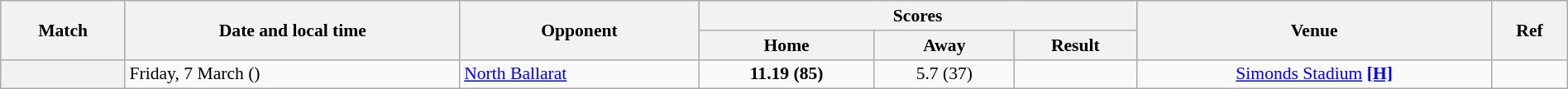<table class="wikitable plainrowheaders" style="font-size:90%; width:100%; text-align:center;">
<tr>
<th scope="col" rowspan=2>Match</th>
<th scope="col" rowspan=2>Date and local time</th>
<th scope="col" rowspan=2>Opponent</th>
<th scope="col" colspan=3>Scores</th>
<th scope="col" rowspan=2>Venue</th>
<th scope="col" rowspan=2>Ref</th>
</tr>
<tr>
<th scope="col">Home</th>
<th scope="col">Away</th>
<th scope="col">Result</th>
</tr>
<tr>
<th scope="row"></th>
<td align=left>Friday, 7 March ()</td>
<td align=left><a href='#'>North Ballarat</a></td>
<td><strong>11.19 (85)</strong></td>
<td>5.7 (37)</td>
<td></td>
<td><a href='#'>Simonds Stadium</a> <span></span><a href='#'><strong>[H]</strong></a></td>
<td></td>
</tr>
</table>
